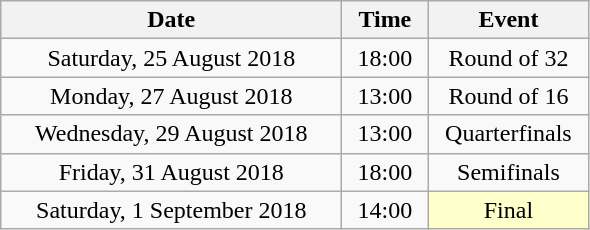<table class="wikitable" style="text-align:center;">
<tr>
<th width=220>Date</th>
<th width=50>Time</th>
<th width=100>Event</th>
</tr>
<tr>
<td>Saturday, 25 August 2018</td>
<td>18:00</td>
<td>Round of 32</td>
</tr>
<tr>
<td>Monday, 27 August 2018</td>
<td>13:00</td>
<td>Round of 16</td>
</tr>
<tr>
<td>Wednesday, 29 August 2018</td>
<td>13:00</td>
<td>Quarterfinals</td>
</tr>
<tr>
<td>Friday, 31 August 2018</td>
<td>18:00</td>
<td>Semifinals</td>
</tr>
<tr>
<td>Saturday, 1 September 2018</td>
<td>14:00</td>
<td bgcolor=ffffcc>Final</td>
</tr>
</table>
